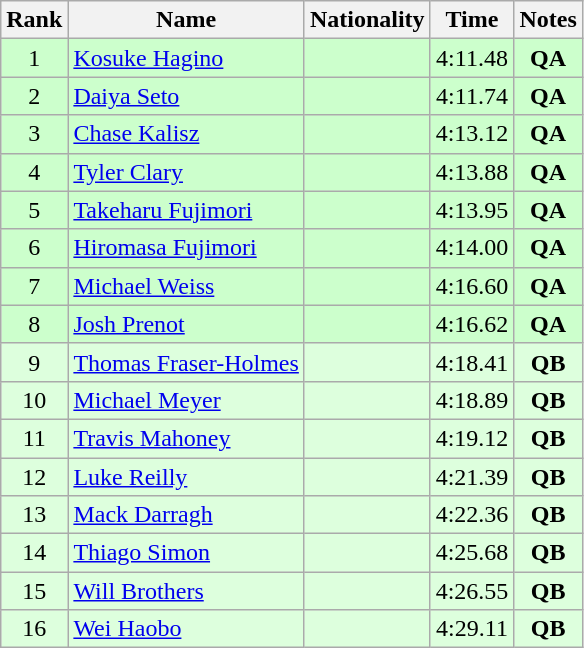<table class="wikitable sortable" style="text-align:center">
<tr>
<th>Rank</th>
<th>Name</th>
<th>Nationality</th>
<th>Time</th>
<th>Notes</th>
</tr>
<tr bgcolor=ccffcc>
<td>1</td>
<td align=left><a href='#'>Kosuke Hagino</a></td>
<td align=left></td>
<td>4:11.48</td>
<td><strong>QA</strong></td>
</tr>
<tr bgcolor=ccffcc>
<td>2</td>
<td align=left><a href='#'>Daiya Seto</a></td>
<td align=left></td>
<td>4:11.74</td>
<td><strong>QA</strong></td>
</tr>
<tr bgcolor=ccffcc>
<td>3</td>
<td align=left><a href='#'>Chase Kalisz</a></td>
<td align=left></td>
<td>4:13.12</td>
<td><strong>QA</strong></td>
</tr>
<tr bgcolor=ccffcc>
<td>4</td>
<td align=left><a href='#'>Tyler Clary</a></td>
<td align=left></td>
<td>4:13.88</td>
<td><strong>QA</strong></td>
</tr>
<tr bgcolor=ccffcc>
<td>5</td>
<td align=left><a href='#'>Takeharu Fujimori</a></td>
<td align=left></td>
<td>4:13.95</td>
<td><strong>QA</strong></td>
</tr>
<tr bgcolor=ccffcc>
<td>6</td>
<td align=left><a href='#'>Hiromasa Fujimori</a></td>
<td align=left></td>
<td>4:14.00</td>
<td><strong>QA</strong></td>
</tr>
<tr bgcolor=ccffcc>
<td>7</td>
<td align=left><a href='#'>Michael Weiss</a></td>
<td align=left></td>
<td>4:16.60</td>
<td><strong>QA</strong></td>
</tr>
<tr bgcolor=ccffcc>
<td>8</td>
<td align=left><a href='#'>Josh Prenot</a></td>
<td align=left></td>
<td>4:16.62</td>
<td><strong>QA</strong></td>
</tr>
<tr bgcolor=ddffdd>
<td>9</td>
<td align=left><a href='#'>Thomas Fraser-Holmes</a></td>
<td align=left></td>
<td>4:18.41</td>
<td><strong>QB</strong></td>
</tr>
<tr bgcolor=ddffdd>
<td>10</td>
<td align=left><a href='#'>Michael Meyer</a></td>
<td align=left></td>
<td>4:18.89</td>
<td><strong>QB</strong></td>
</tr>
<tr bgcolor=ddffdd>
<td>11</td>
<td align=left><a href='#'>Travis Mahoney</a></td>
<td align=left></td>
<td>4:19.12</td>
<td><strong>QB</strong></td>
</tr>
<tr bgcolor=ddffdd>
<td>12</td>
<td align=left><a href='#'>Luke Reilly</a></td>
<td align=left></td>
<td>4:21.39</td>
<td><strong>QB</strong></td>
</tr>
<tr bgcolor=ddffdd>
<td>13</td>
<td align=left><a href='#'>Mack Darragh</a></td>
<td align=left></td>
<td>4:22.36</td>
<td><strong>QB</strong></td>
</tr>
<tr bgcolor=ddffdd>
<td>14</td>
<td align=left><a href='#'>Thiago Simon</a></td>
<td align=left></td>
<td>4:25.68</td>
<td><strong>QB</strong></td>
</tr>
<tr bgcolor=ddffdd>
<td>15</td>
<td align=left><a href='#'>Will Brothers</a></td>
<td align=left></td>
<td>4:26.55</td>
<td><strong>QB</strong></td>
</tr>
<tr bgcolor=ddffdd>
<td>16</td>
<td align=left><a href='#'>Wei Haobo</a></td>
<td align=left></td>
<td>4:29.11</td>
<td><strong>QB</strong></td>
</tr>
</table>
